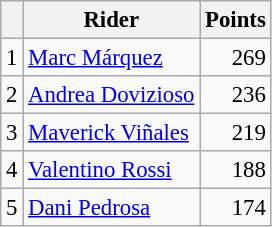<table class="wikitable" style="font-size: 95%;">
<tr>
<th></th>
<th>Rider</th>
<th>Points</th>
</tr>
<tr>
<td align=center>1</td>
<td> <a href='#'>Marc Márquez</a></td>
<td align=right>269</td>
</tr>
<tr>
<td align=center>2</td>
<td> <a href='#'>Andrea Dovizioso</a></td>
<td align=right>236</td>
</tr>
<tr>
<td align=center>3</td>
<td> <a href='#'>Maverick Viñales</a></td>
<td align=right>219</td>
</tr>
<tr>
<td align=center>4</td>
<td> <a href='#'>Valentino Rossi</a></td>
<td align=right>188</td>
</tr>
<tr>
<td align=center>5</td>
<td> <a href='#'>Dani Pedrosa</a></td>
<td align=right>174</td>
</tr>
</table>
